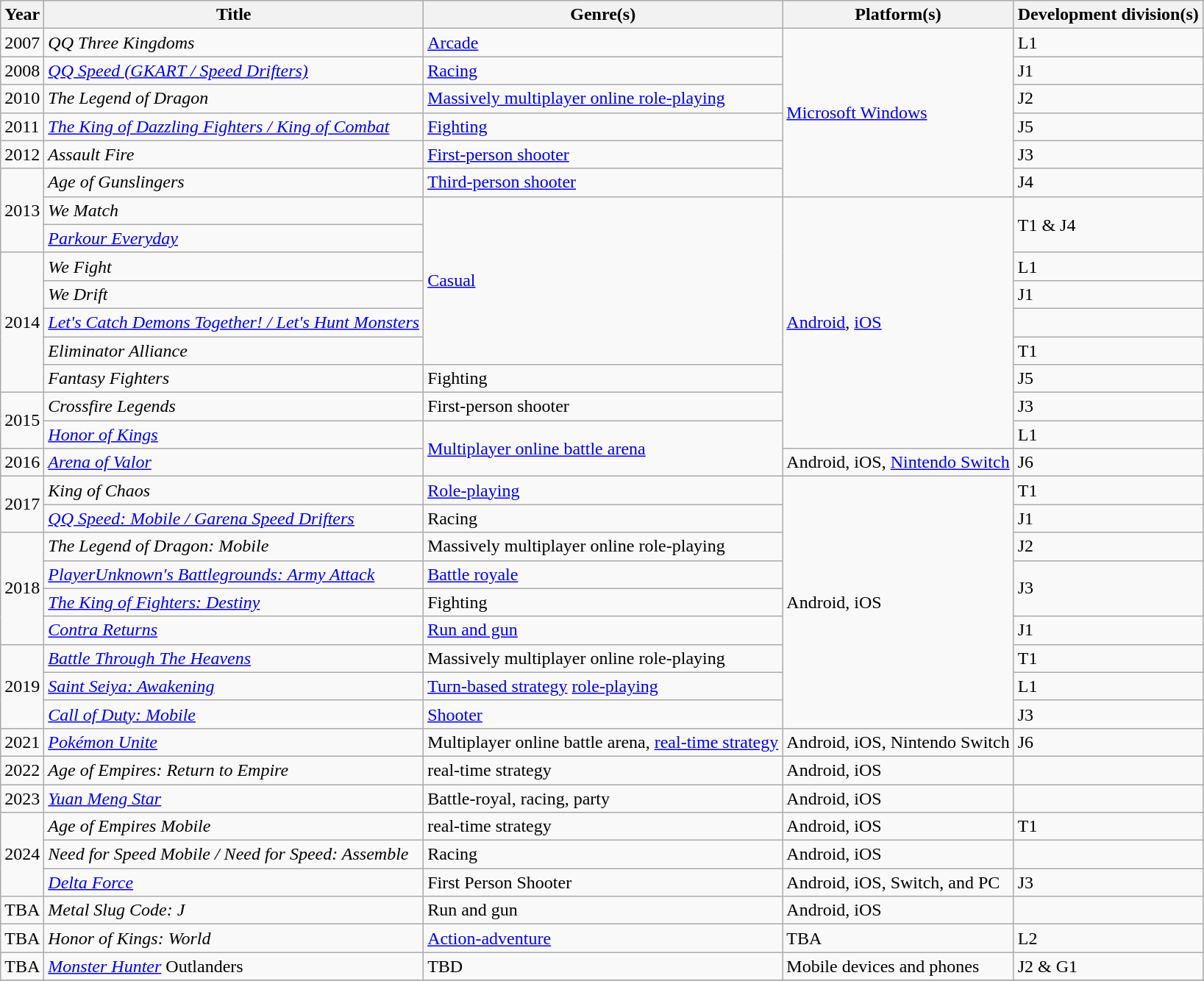<table class="wikitable sortable">
<tr>
<th>Year</th>
<th>Title</th>
<th>Genre(s)</th>
<th>Platform(s)</th>
<th>Development division(s)</th>
</tr>
<tr>
<td>2007</td>
<td><em>QQ Three Kingdoms</em></td>
<td><a href='#'>Arcade</a></td>
<td rowspan="6"><a href='#'>Microsoft Windows</a></td>
<td>L1</td>
</tr>
<tr>
<td>2008</td>
<td><em><a href='#'>QQ Speed (GKART / Speed Drifters)</a></em></td>
<td><a href='#'>Racing</a></td>
<td>J1</td>
</tr>
<tr>
<td>2010</td>
<td><em>The Legend of Dragon</em></td>
<td><a href='#'>Massively multiplayer online role-playing</a></td>
<td>J2</td>
</tr>
<tr>
<td>2011</td>
<td><em><a href='#'>The King of Dazzling Fighters / King of Combat</a></em></td>
<td><a href='#'>Fighting</a></td>
<td>J5</td>
</tr>
<tr>
<td>2012</td>
<td><em>Assault Fire</em></td>
<td><a href='#'>First-person shooter</a></td>
<td>J3</td>
</tr>
<tr>
<td rowspan="3">2013</td>
<td><em>Age of Gunslingers</em></td>
<td><a href='#'>Third-person shooter</a></td>
<td>J4</td>
</tr>
<tr>
<td><em>We Match</em></td>
<td rowspan="6"><a href='#'>Casual</a></td>
<td rowspan="9"><a href='#'>Android</a>, <a href='#'>iOS</a></td>
<td rowspan="2">T1 & J4</td>
</tr>
<tr>
<td><em><a href='#'>Parkour Everyday</a></em></td>
</tr>
<tr>
<td rowspan="5">2014</td>
<td><em>We Fight</em></td>
<td>L1</td>
</tr>
<tr>
<td><em>We Drift</em></td>
<td>J1</td>
</tr>
<tr>
<td><em><a href='#'>Let's Catch Demons Together! / Let's Hunt Monsters</a></em></td>
<td></td>
</tr>
<tr>
<td><em>Eliminator Alliance</em></td>
<td>T1</td>
</tr>
<tr>
<td><em>Fantasy Fighters</em></td>
<td>Fighting</td>
<td>J5</td>
</tr>
<tr>
<td rowspan="2">2015</td>
<td><em>Crossfire Legends</em></td>
<td>First-person shooter</td>
<td>J3</td>
</tr>
<tr>
<td><em><a href='#'>Honor of Kings</a></em></td>
<td rowspan="2"><a href='#'>Multiplayer online battle arena</a></td>
<td>L1</td>
</tr>
<tr>
<td>2016</td>
<td><em><a href='#'>Arena of Valor</a></em></td>
<td>Android, iOS, <a href='#'>Nintendo Switch</a></td>
<td>J6</td>
</tr>
<tr>
<td rowspan="2">2017</td>
<td><em>King of Chaos</em></td>
<td><a href='#'>Role-playing</a></td>
<td rowspan="9">Android, iOS</td>
<td>T1</td>
</tr>
<tr>
<td><em><a href='#'>QQ Speed: Mobile / Garena Speed Drifters</a></em></td>
<td>Racing</td>
<td>J1</td>
</tr>
<tr>
<td rowspan="4">2018</td>
<td><em>The Legend of Dragon: Mobile</em></td>
<td>Massively multiplayer online role-playing</td>
<td>J2</td>
</tr>
<tr>
<td><em><a href='#'>PlayerUnknown's Battlegrounds: Army Attack</a></em></td>
<td><a href='#'>Battle royale</a></td>
<td rowspan="2">J3</td>
</tr>
<tr>
<td><em><a href='#'>The King of Fighters: Destiny</a></em></td>
<td>Fighting</td>
</tr>
<tr>
<td><em><a href='#'>Contra Returns</a></em></td>
<td><a href='#'>Run and gun</a></td>
<td>J1</td>
</tr>
<tr>
<td rowspan="3">2019</td>
<td><em><a href='#'>Battle Through The Heavens</a></em></td>
<td>Massively multiplayer online role-playing</td>
<td>T1</td>
</tr>
<tr>
<td><em><a href='#'>Saint Seiya: Awakening</a></em></td>
<td><a href='#'>Turn-based strategy</a> <a href='#'>role-playing</a></td>
<td>L1</td>
</tr>
<tr>
<td><em><a href='#'>Call of Duty: Mobile</a></em></td>
<td><a href='#'>Shooter</a></td>
<td>J3</td>
</tr>
<tr>
<td>2021</td>
<td><em><a href='#'>Pokémon Unite</a></em></td>
<td>Multiplayer online battle arena, <a href='#'>real-time strategy</a></td>
<td>Android, iOS, Nintendo Switch</td>
<td>J6</td>
</tr>
<tr>
<td>2022</td>
<td><em>Age of Empires: Return to Empire</em></td>
<td>real-time strategy</td>
<td>Android, iOS</td>
<td></td>
</tr>
<tr>
<td>2023</td>
<td><em><a href='#'>Yuan Meng Star</a></em></td>
<td>Battle-royal, racing, party</td>
<td>Android, iOS</td>
</tr>
<tr>
<td rowspan="3">2024</td>
<td><em>Age of Empires Mobile</em></td>
<td>real-time strategy</td>
<td>Android, iOS</td>
<td>T1</td>
</tr>
<tr>
<td><em>Need for Speed Mobile / Need for Speed: Assemble</em></td>
<td>Racing</td>
<td>Android, iOS</td>
</tr>
<tr>
<td><em><a href='#'>Delta Force</a></em></td>
<td>First Person Shooter</td>
<td>Android, iOS, Switch, and PC</td>
<td>J3</td>
</tr>
<tr>
<td>TBA</td>
<td><em>Metal Slug Code: J</em></td>
<td>Run and gun</td>
<td>Android, iOS</td>
</tr>
<tr>
<td>TBA</td>
<td><em>Honor of Kings: World</em></td>
<td><a href='#'>Action-adventure</a></td>
<td>TBA</td>
<td>L2</td>
</tr>
<tr>
<td>TBA</td>
<td><em><a href='#'>Monster Hunter</a></em> Outlanders</td>
<td>TBD</td>
<td>Mobile devices and phones</td>
<td>J2 & G1</td>
</tr>
<tr>
</tr>
</table>
